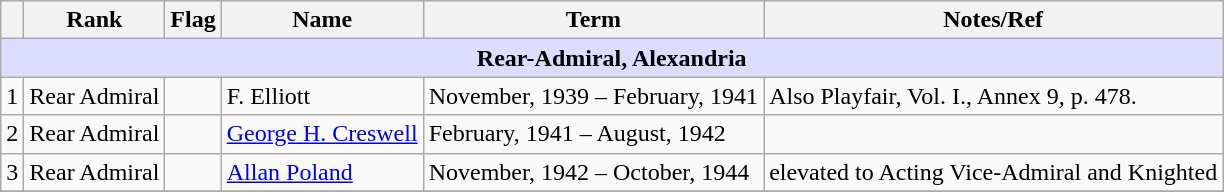<table class="wikitable">
<tr>
<th></th>
<th>Rank</th>
<th>Flag</th>
<th>Name</th>
<th>Term</th>
<th>Notes/Ref</th>
</tr>
<tr>
<td colspan="6" align="center" style="background:#dcdcfe;"><strong>Rear-Admiral, Alexandria</strong></td>
</tr>
<tr>
<td>1</td>
<td>Rear Admiral</td>
<td></td>
<td>F. Elliott</td>
<td>November, 1939 – February, 1941</td>
<td> Also Playfair, Vol. I., Annex 9, p. 478.</td>
</tr>
<tr>
<td>2</td>
<td>Rear Admiral</td>
<td></td>
<td><a href='#'>George H. Creswell</a></td>
<td>February, 1941 – August, 1942</td>
<td></td>
</tr>
<tr>
<td>3</td>
<td>Rear Admiral</td>
<td></td>
<td><a href='#'>Allan Poland</a></td>
<td>November, 1942 – October, 1944</td>
<td>elevated to Acting Vice-Admiral and Knighted</td>
</tr>
<tr>
</tr>
</table>
